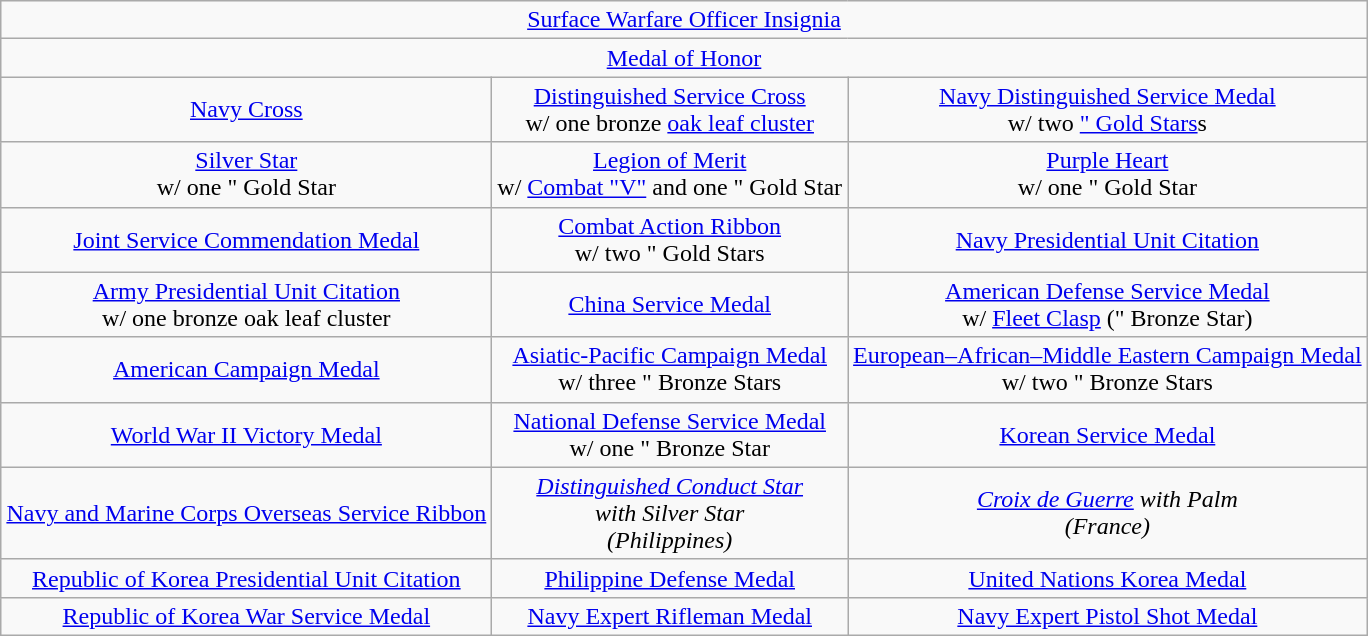<table class="wikitable" style="margin:1em auto; text-align:center;">
<tr>
<td colspan="3"><a href='#'>Surface Warfare Officer Insignia</a></td>
</tr>
<tr>
<td colspan="3"><a href='#'>Medal of Honor</a></td>
</tr>
<tr>
<td><a href='#'>Navy Cross</a></td>
<td><a href='#'>Distinguished Service Cross</a><br>w/ one bronze <a href='#'>oak leaf cluster</a></td>
<td><a href='#'>Navy Distinguished Service Medal</a><br>w/ two <a href='#'>" Gold Stars</a>s</td>
</tr>
<tr>
<td><a href='#'>Silver Star</a><br>w/ one " Gold Star</td>
<td><a href='#'>Legion of Merit</a><br>w/ <a href='#'>Combat "V"</a> and one " Gold Star</td>
<td><a href='#'>Purple Heart</a><br>w/ one " Gold Star</td>
</tr>
<tr>
<td><a href='#'>Joint Service Commendation Medal</a></td>
<td><a href='#'>Combat Action Ribbon</a><br>w/ two " Gold Stars</td>
<td><a href='#'>Navy Presidential Unit Citation</a></td>
</tr>
<tr>
<td><a href='#'>Army Presidential Unit Citation</a><br>w/ one bronze oak leaf cluster</td>
<td><a href='#'>China Service Medal</a></td>
<td><a href='#'>American Defense Service Medal</a><br>w/ <a href='#'>Fleet Clasp</a> (" Bronze Star)</td>
</tr>
<tr>
<td><a href='#'>American Campaign Medal</a></td>
<td><a href='#'>Asiatic-Pacific Campaign Medal</a><br>w/ three " Bronze Stars</td>
<td><a href='#'>European–African–Middle Eastern Campaign Medal</a><br>w/ two " Bronze Stars</td>
</tr>
<tr>
<td><a href='#'>World War II Victory Medal</a></td>
<td><a href='#'>National Defense Service Medal</a><br>w/ one " Bronze Star</td>
<td><a href='#'>Korean Service Medal</a></td>
</tr>
<tr>
<td><a href='#'>Navy and Marine Corps Overseas Service Ribbon</a></td>
<td><em><a href='#'>Distinguished Conduct Star</a><br>with Silver Star<br>(Philippines)</em></td>
<td><em><a href='#'>Croix de Guerre</a> with Palm</em><br><em>(France)</em></td>
</tr>
<tr>
<td><a href='#'>Republic of Korea Presidential Unit Citation</a></td>
<td><a href='#'>Philippine Defense Medal</a></td>
<td><a href='#'>United Nations Korea Medal</a></td>
</tr>
<tr>
<td><a href='#'>Republic of Korea War Service Medal</a></td>
<td><a href='#'>Navy Expert Rifleman Medal</a></td>
<td><a href='#'>Navy Expert Pistol Shot Medal</a></td>
</tr>
</table>
